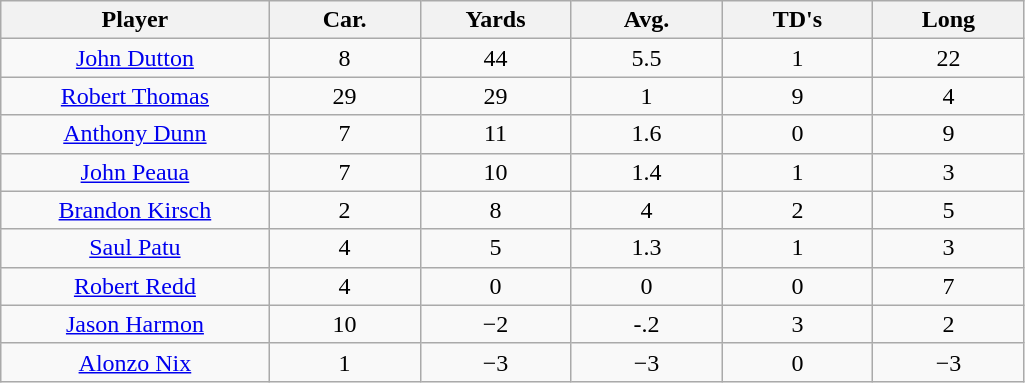<table class="wikitable sortable">
<tr>
<th bgcolor="#DDDDFF" width="16%">Player</th>
<th bgcolor="#DDDDFF" width="9%">Car.</th>
<th bgcolor="#DDDDFF" width="9%">Yards</th>
<th bgcolor="#DDDDFF" width="9%">Avg.</th>
<th bgcolor="#DDDDFF" width="9%">TD's</th>
<th bgcolor="#DDDDFF" width="9%">Long</th>
</tr>
<tr align="center">
<td><a href='#'>John Dutton</a></td>
<td>8</td>
<td>44</td>
<td>5.5</td>
<td>1</td>
<td>22</td>
</tr>
<tr align="center">
<td><a href='#'>Robert Thomas</a></td>
<td>29</td>
<td>29</td>
<td>1</td>
<td>9</td>
<td>4</td>
</tr>
<tr align="center">
<td><a href='#'>Anthony Dunn</a></td>
<td>7</td>
<td>11</td>
<td>1.6</td>
<td>0</td>
<td>9</td>
</tr>
<tr align="center">
<td><a href='#'>John Peaua</a></td>
<td>7</td>
<td>10</td>
<td>1.4</td>
<td>1</td>
<td>3</td>
</tr>
<tr align="center">
<td><a href='#'>Brandon Kirsch</a></td>
<td>2</td>
<td>8</td>
<td>4</td>
<td>2</td>
<td>5</td>
</tr>
<tr align="center">
<td><a href='#'>Saul Patu</a></td>
<td>4</td>
<td>5</td>
<td>1.3</td>
<td>1</td>
<td>3</td>
</tr>
<tr align="center">
<td><a href='#'>Robert Redd</a></td>
<td>4</td>
<td>0</td>
<td>0</td>
<td>0</td>
<td>7</td>
</tr>
<tr align="center">
<td><a href='#'>Jason Harmon</a></td>
<td>10</td>
<td>−2</td>
<td>-.2</td>
<td>3</td>
<td>2</td>
</tr>
<tr align="center">
<td><a href='#'>Alonzo Nix</a></td>
<td>1</td>
<td>−3</td>
<td>−3</td>
<td>0</td>
<td>−3</td>
</tr>
</table>
